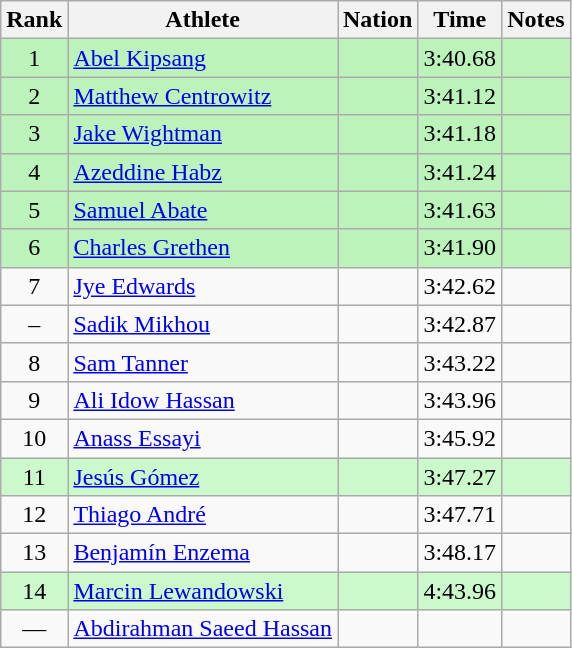<table class="wikitable sortable" style="text-align:center">
<tr>
<th>Rank</th>
<th>Athlete</th>
<th>Nation</th>
<th>Time</th>
<th>Notes</th>
</tr>
<tr bgcolor=#bbf3bb>
<td>1</td>
<td align="left"><a href='#'>Abel Kipsang</a></td>
<td align="left"></td>
<td>3:40.68</td>
<td></td>
</tr>
<tr bgcolor=#bbf3bb>
<td>2</td>
<td align="left"><a href='#'>Matthew Centrowitz</a></td>
<td align="left"></td>
<td>3:41.12</td>
<td></td>
</tr>
<tr bgcolor=#bbf3bb>
<td>3</td>
<td align="left"><a href='#'>Jake Wightman</a></td>
<td align="left"></td>
<td>3:41.18</td>
<td></td>
</tr>
<tr bgcolor=#bbf3bb>
<td>4</td>
<td align="left"><a href='#'>Azeddine Habz</a></td>
<td align="left"></td>
<td>3:41.24</td>
<td></td>
</tr>
<tr bgcolor=#bbf3bb>
<td>5</td>
<td align="left"><a href='#'>Samuel Abate</a></td>
<td align="left"></td>
<td>3:41.63</td>
<td></td>
</tr>
<tr bgcolor=#bbf3bb>
<td>6</td>
<td align="left"><a href='#'>Charles Grethen</a></td>
<td align="left"></td>
<td>3:41.90</td>
<td></td>
</tr>
<tr>
<td>7</td>
<td align="left"><a href='#'>Jye Edwards</a></td>
<td align="left"></td>
<td>3:42.62</td>
<td></td>
</tr>
<tr>
<td>–</td>
<td align="left"><a href='#'>Sadik Mikhou</a></td>
<td align="left"></td>
<td>3:42.87</td>
<td></td>
</tr>
<tr>
<td>8</td>
<td align="left"><a href='#'>Sam Tanner</a></td>
<td align="left"></td>
<td>3:43.22</td>
<td></td>
</tr>
<tr>
<td>9</td>
<td align="left"><a href='#'>Ali Idow Hassan</a></td>
<td align="left"></td>
<td>3:43.96</td>
<td></td>
</tr>
<tr>
<td>10</td>
<td align="left"><a href='#'>Anass Essayi</a></td>
<td align="left"></td>
<td>3:45.92</td>
<td></td>
</tr>
<tr bgcolor="#ccf9cc">
<td>11</td>
<td align="left"><a href='#'>Jesús Gómez</a></td>
<td align="left"></td>
<td>3:47.27</td>
<td></td>
</tr>
<tr>
<td>12</td>
<td align="left"><a href='#'>Thiago André</a></td>
<td align="left"></td>
<td>3:47.71</td>
<td></td>
</tr>
<tr>
<td>13</td>
<td align="left"><a href='#'>Benjamín Enzema</a></td>
<td align="left"></td>
<td>3:48.17</td>
<td></td>
</tr>
<tr bgcolor=ccf9cc>
<td>14</td>
<td align="left"><a href='#'>Marcin Lewandowski</a></td>
<td align="left"></td>
<td>4:43.96</td>
<td></td>
</tr>
<tr>
<td data-sort-value=15>—</td>
<td align="left"><a href='#'>Abdirahman Saeed Hassan</a></td>
<td align="left"></td>
<td data-sort-value=9:99.99></td>
<td></td>
</tr>
</table>
